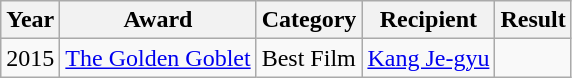<table class="wikitable">
<tr>
<th>Year</th>
<th>Award</th>
<th>Category</th>
<th>Recipient</th>
<th>Result</th>
</tr>
<tr>
<td>2015</td>
<td><a href='#'>The Golden Goblet</a></td>
<td>Best Film</td>
<td><a href='#'>Kang Je-gyu</a></td>
<td></td>
</tr>
</table>
